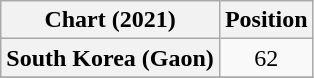<table class="wikitable plainrowheaders" style="text-align:center">
<tr>
<th scope="col">Chart (2021)</th>
<th scope="col">Position</th>
</tr>
<tr>
<th scope="row">South Korea (Gaon)</th>
<td>62</td>
</tr>
<tr>
</tr>
</table>
